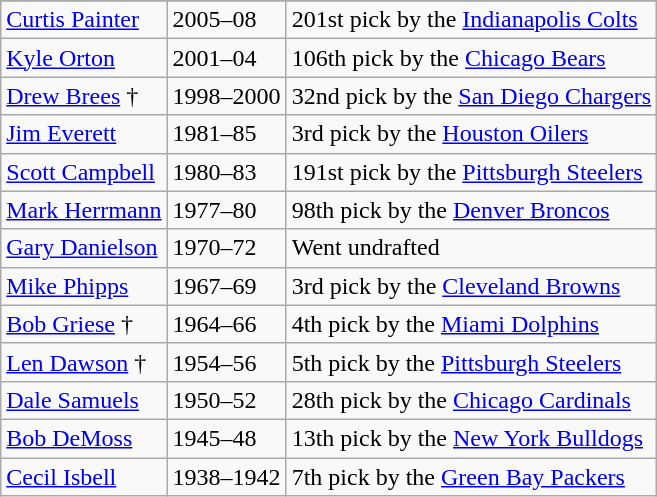<table class="wikitable">
<tr>
</tr>
<tr>
<td><a href='#'>Curtis Painter</a></td>
<td>2005–08</td>
<td>201st pick by the <a href='#'>Indianapolis Colts</a></td>
</tr>
<tr>
<td><a href='#'>Kyle Orton</a></td>
<td>2001–04</td>
<td>106th pick by the <a href='#'>Chicago Bears</a></td>
</tr>
<tr>
<td><a href='#'>Drew Brees</a> †</td>
<td>1998–2000</td>
<td>32nd pick by the <a href='#'>San Diego Chargers</a></td>
</tr>
<tr>
<td><a href='#'>Jim Everett</a></td>
<td>1981–85</td>
<td>3rd pick by the <a href='#'>Houston Oilers</a></td>
</tr>
<tr>
<td><a href='#'>Scott Campbell</a></td>
<td>1980–83</td>
<td>191st pick by the <a href='#'>Pittsburgh Steelers</a></td>
</tr>
<tr>
<td><a href='#'>Mark Herrmann</a></td>
<td>1977–80</td>
<td>98th pick by the <a href='#'>Denver Broncos</a></td>
</tr>
<tr>
<td><a href='#'>Gary Danielson</a></td>
<td>1970–72</td>
<td>Went undrafted</td>
</tr>
<tr>
<td><a href='#'>Mike Phipps</a></td>
<td>1967–69</td>
<td>3rd pick by the <a href='#'>Cleveland Browns</a></td>
</tr>
<tr>
<td><a href='#'>Bob Griese</a> †</td>
<td>1964–66</td>
<td>4th pick by the <a href='#'>Miami Dolphins</a></td>
</tr>
<tr>
<td><a href='#'>Len Dawson</a> †</td>
<td>1954–56</td>
<td>5th pick by the <a href='#'>Pittsburgh Steelers</a></td>
</tr>
<tr>
<td><a href='#'>Dale Samuels</a></td>
<td>1950–52</td>
<td>28th pick by the <a href='#'>Chicago Cardinals</a></td>
</tr>
<tr>
<td><a href='#'>Bob DeMoss</a></td>
<td>1945–48</td>
<td>13th pick by the <a href='#'>New York Bulldogs</a></td>
</tr>
<tr>
<td><a href='#'>Cecil Isbell</a></td>
<td>1938–1942</td>
<td>7th pick by the <a href='#'>Green Bay Packers</a></td>
</tr>
</table>
